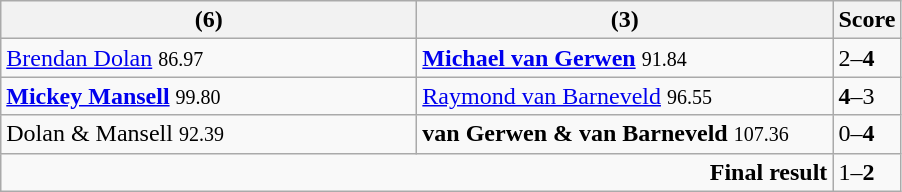<table class="wikitable">
<tr>
<th width=270> (6)</th>
<th width=270><strong></strong> (3)</th>
<th>Score</th>
</tr>
<tr>
<td><a href='#'>Brendan Dolan</a> <small><span>86.97</span></small></td>
<td><strong><a href='#'>Michael van Gerwen</a></strong> <small><span>91.84</span></small></td>
<td>2–<strong>4</strong></td>
</tr>
<tr>
<td><strong><a href='#'>Mickey Mansell</a></strong> <small><span>99.80</span></small></td>
<td><a href='#'>Raymond van Barneveld</a> <small><span>96.55</span></small></td>
<td><strong>4</strong>–3</td>
</tr>
<tr>
<td>Dolan & Mansell <small><span>92.39</span></small></td>
<td><strong>van Gerwen & van Barneveld</strong> <small><span>107.36</span></small></td>
<td>0–<strong>4</strong></td>
</tr>
<tr>
<td colspan="2" align="right"><strong>Final result</strong></td>
<td>1–<strong>2</strong></td>
</tr>
</table>
